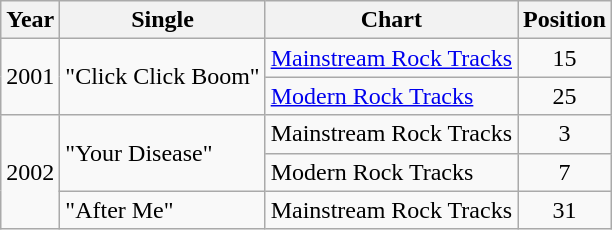<table class="wikitable">
<tr>
<th>Year</th>
<th>Single</th>
<th>Chart</th>
<th>Position</th>
</tr>
<tr>
<td rowspan="2">2001</td>
<td rowspan="2">"Click Click Boom"</td>
<td><a href='#'>Mainstream Rock Tracks</a></td>
<td align="center">15</td>
</tr>
<tr>
<td><a href='#'>Modern Rock Tracks</a></td>
<td align="center">25</td>
</tr>
<tr>
<td rowspan="3">2002</td>
<td rowspan="2">"Your Disease"</td>
<td>Mainstream Rock Tracks</td>
<td align="center">3</td>
</tr>
<tr>
<td>Modern Rock Tracks</td>
<td align="center">7</td>
</tr>
<tr>
<td>"After Me"</td>
<td>Mainstream Rock Tracks</td>
<td align="center">31</td>
</tr>
</table>
